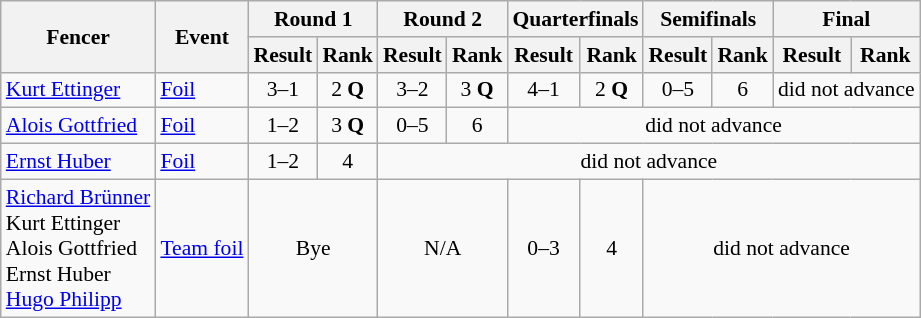<table class=wikitable style="font-size:90%">
<tr>
<th rowspan=2>Fencer</th>
<th rowspan=2>Event</th>
<th colspan=2>Round 1</th>
<th colspan=2>Round 2</th>
<th colspan=2>Quarterfinals</th>
<th colspan=2>Semifinals</th>
<th colspan=2>Final</th>
</tr>
<tr>
<th>Result</th>
<th>Rank</th>
<th>Result</th>
<th>Rank</th>
<th>Result</th>
<th>Rank</th>
<th>Result</th>
<th>Rank</th>
<th>Result</th>
<th>Rank</th>
</tr>
<tr>
<td><a href='#'>Kurt Ettinger</a></td>
<td><a href='#'>Foil</a></td>
<td align=center>3–1</td>
<td align=center>2 <strong>Q</strong></td>
<td align=center>3–2</td>
<td align=center>3 <strong>Q</strong></td>
<td align=center>4–1</td>
<td align=center>2 <strong>Q</strong></td>
<td align=center>0–5</td>
<td align=center>6</td>
<td align=center colspan=2>did not advance</td>
</tr>
<tr>
<td><a href='#'>Alois Gottfried</a></td>
<td><a href='#'>Foil</a></td>
<td align=center>1–2</td>
<td align=center>3 <strong>Q</strong></td>
<td align=center>0–5</td>
<td align=center>6</td>
<td align=center colspan=6>did not advance</td>
</tr>
<tr>
<td><a href='#'>Ernst Huber</a></td>
<td><a href='#'>Foil</a></td>
<td align=center>1–2</td>
<td align=center>4</td>
<td align=center colspan=8>did not advance</td>
</tr>
<tr>
<td><a href='#'>Richard Brünner</a> <br> Kurt Ettinger <br> Alois Gottfried <br> Ernst Huber <br> <a href='#'>Hugo Philipp</a></td>
<td><a href='#'>Team foil</a></td>
<td align=center colspan=2>Bye</td>
<td align=center colspan=2>N/A</td>
<td align=center>0–3</td>
<td align=center>4</td>
<td align=center colspan=4>did not advance</td>
</tr>
</table>
